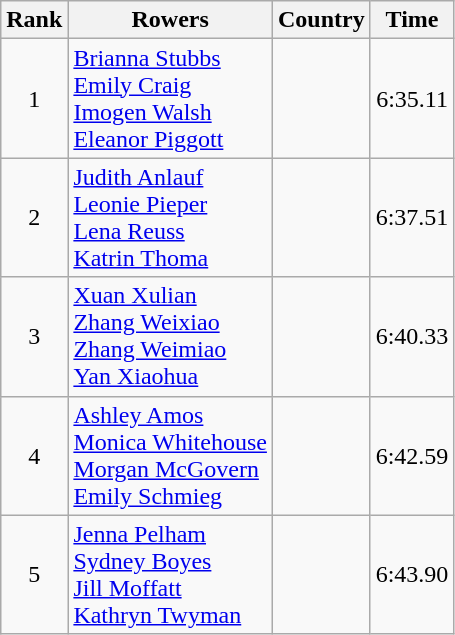<table class="wikitable" style="text-align:center">
<tr>
<th>Rank</th>
<th>Rowers</th>
<th>Country</th>
<th>Time</th>
</tr>
<tr>
<td>1</td>
<td align="left"><a href='#'>Brianna Stubbs</a><br><a href='#'>Emily Craig</a><br><a href='#'>Imogen Walsh</a><br><a href='#'>Eleanor Piggott</a></td>
<td align="left"></td>
<td>6:35.11</td>
</tr>
<tr>
<td>2</td>
<td align="left"><a href='#'>Judith Anlauf</a><br><a href='#'>Leonie Pieper</a><br><a href='#'>Lena Reuss</a><br><a href='#'>Katrin Thoma</a></td>
<td align="left"></td>
<td>6:37.51</td>
</tr>
<tr>
<td>3</td>
<td align="left"><a href='#'>Xuan Xulian</a><br><a href='#'>Zhang Weixiao</a><br><a href='#'>Zhang Weimiao</a><br><a href='#'>Yan Xiaohua</a></td>
<td align="left"></td>
<td>6:40.33</td>
</tr>
<tr>
<td>4</td>
<td align="left"><a href='#'>Ashley Amos</a><br><a href='#'>Monica Whitehouse</a><br><a href='#'>Morgan McGovern</a><br><a href='#'>Emily Schmieg</a></td>
<td align="left"></td>
<td>6:42.59</td>
</tr>
<tr>
<td>5</td>
<td align="left"><a href='#'>Jenna Pelham</a><br><a href='#'>Sydney Boyes</a><br><a href='#'>Jill Moffatt</a><br><a href='#'>Kathryn Twyman</a></td>
<td align="left"></td>
<td>6:43.90</td>
</tr>
</table>
